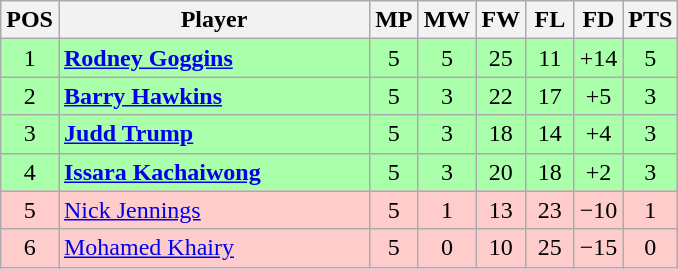<table class="wikitable" style="text-align: center;">
<tr>
<th width=25>POS</th>
<th width=200>Player</th>
<th width=25>MP</th>
<th width=25>MW</th>
<th width=25>FW</th>
<th width=25>FL</th>
<th width=25>FD</th>
<th width=25>PTS</th>
</tr>
<tr style="background:#aaffaa;">
<td>1</td>
<td style="text-align:left;"> <strong><a href='#'>Rodney Goggins</a></strong></td>
<td>5</td>
<td>5</td>
<td>25</td>
<td>11</td>
<td>+14</td>
<td>5</td>
</tr>
<tr style="background:#aaffaa;">
<td>2</td>
<td style="text-align:left;"> <strong><a href='#'>Barry Hawkins</a></strong></td>
<td>5</td>
<td>3</td>
<td>22</td>
<td>17</td>
<td>+5</td>
<td>3</td>
</tr>
<tr style="background:#aaffaa;">
<td>3</td>
<td style="text-align:left;"> <strong><a href='#'>Judd Trump</a></strong></td>
<td>5</td>
<td>3</td>
<td>18</td>
<td>14</td>
<td>+4</td>
<td>3</td>
</tr>
<tr style="background:#aaffaa;">
<td>4</td>
<td style="text-align:left;"> <strong><a href='#'>Issara Kachaiwong</a></strong></td>
<td>5</td>
<td>3</td>
<td>20</td>
<td>18</td>
<td>+2</td>
<td>3</td>
</tr>
<tr style="background:#fcc;">
<td>5</td>
<td style="text-align:left;"> <a href='#'>Nick Jennings</a></td>
<td>5</td>
<td>1</td>
<td>13</td>
<td>23</td>
<td>−10</td>
<td>1</td>
</tr>
<tr style="background:#fcc;">
<td>6</td>
<td style="text-align:left;"> <a href='#'>Mohamed Khairy</a></td>
<td>5</td>
<td>0</td>
<td>10</td>
<td>25</td>
<td>−15</td>
<td>0</td>
</tr>
</table>
